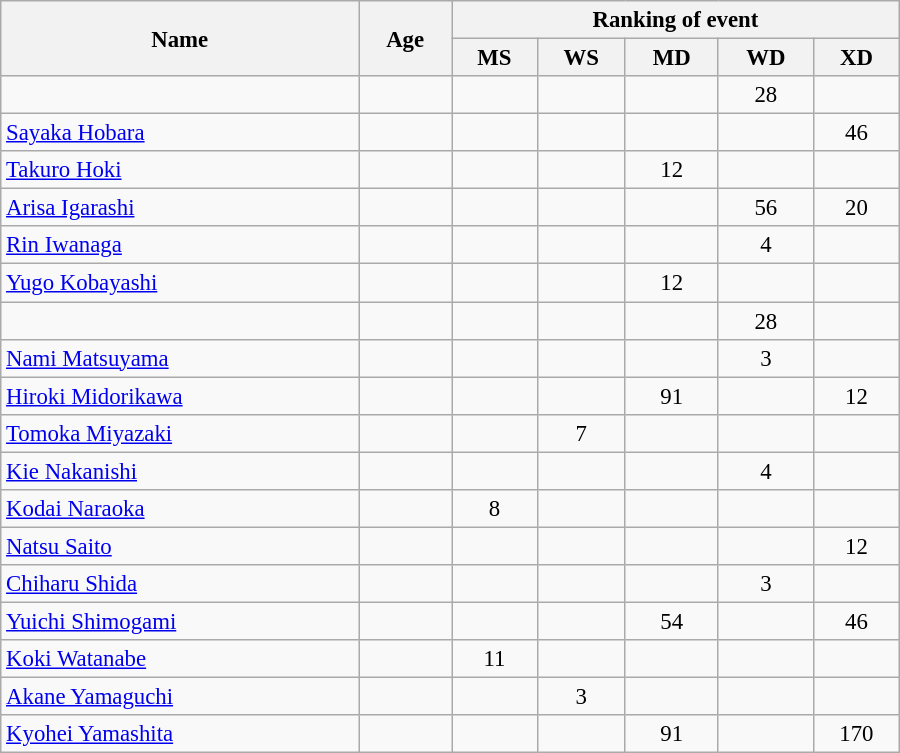<table class="wikitable" style="width:600px; font-size:95%; text-align:center">
<tr>
<th rowspan="2" align="left">Name</th>
<th rowspan="2" align="left">Age</th>
<th colspan="5" align="center">Ranking of event</th>
</tr>
<tr>
<th align="left">MS</th>
<th align="left">WS</th>
<th align="left">MD</th>
<th align="left">WD</th>
<th align="left">XD</th>
</tr>
<tr>
<td align="left"></td>
<td align="left"></td>
<td></td>
<td></td>
<td></td>
<td>28</td>
<td></td>
</tr>
<tr>
<td align="left"><a href='#'>Sayaka Hobara</a></td>
<td align="left"></td>
<td></td>
<td></td>
<td></td>
<td></td>
<td>46</td>
</tr>
<tr>
<td align="left"><a href='#'>Takuro Hoki</a></td>
<td align="left"></td>
<td></td>
<td></td>
<td>12</td>
<td></td>
<td></td>
</tr>
<tr>
<td align="left"><a href='#'>Arisa Igarashi</a></td>
<td align="left"></td>
<td></td>
<td></td>
<td></td>
<td>56</td>
<td>20</td>
</tr>
<tr>
<td align="left"><a href='#'>Rin Iwanaga</a></td>
<td align="left"></td>
<td></td>
<td></td>
<td></td>
<td>4</td>
<td></td>
</tr>
<tr>
<td align="left"><a href='#'>Yugo Kobayashi</a></td>
<td align="left"></td>
<td></td>
<td></td>
<td>12</td>
<td></td>
<td></td>
</tr>
<tr>
<td align="left"></td>
<td align="left"></td>
<td></td>
<td></td>
<td></td>
<td>28</td>
<td></td>
</tr>
<tr>
<td align="left"><a href='#'>Nami Matsuyama</a></td>
<td align="left"></td>
<td></td>
<td></td>
<td></td>
<td>3</td>
<td></td>
</tr>
<tr>
<td align="left"><a href='#'>Hiroki Midorikawa</a></td>
<td align="left"></td>
<td></td>
<td></td>
<td>91</td>
<td></td>
<td>12</td>
</tr>
<tr>
<td align="left"><a href='#'>Tomoka Miyazaki</a></td>
<td align="left"></td>
<td></td>
<td>7</td>
<td></td>
<td></td>
<td></td>
</tr>
<tr>
<td align="left"><a href='#'>Kie Nakanishi</a></td>
<td align="left"></td>
<td></td>
<td></td>
<td></td>
<td>4</td>
<td></td>
</tr>
<tr>
<td align="left"><a href='#'>Kodai Naraoka</a></td>
<td align="left"></td>
<td>8</td>
<td></td>
<td></td>
<td></td>
<td></td>
</tr>
<tr>
<td align="left"><a href='#'>Natsu Saito</a></td>
<td align="left"></td>
<td></td>
<td></td>
<td></td>
<td></td>
<td>12</td>
</tr>
<tr>
<td align="left"><a href='#'>Chiharu Shida</a></td>
<td align="left"></td>
<td></td>
<td></td>
<td></td>
<td>3</td>
<td></td>
</tr>
<tr>
<td align="left"><a href='#'>Yuichi Shimogami</a></td>
<td align="left"></td>
<td></td>
<td></td>
<td>54</td>
<td></td>
<td>46</td>
</tr>
<tr>
<td align="left"><a href='#'>Koki Watanabe</a></td>
<td align="left"></td>
<td>11</td>
<td></td>
<td></td>
<td></td>
<td></td>
</tr>
<tr>
<td align="left"><a href='#'>Akane Yamaguchi</a></td>
<td align="left"></td>
<td></td>
<td>3</td>
<td></td>
<td></td>
<td></td>
</tr>
<tr>
<td align="left"><a href='#'>Kyohei Yamashita</a></td>
<td align="left"></td>
<td></td>
<td></td>
<td>91</td>
<td></td>
<td>170</td>
</tr>
</table>
